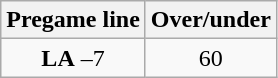<table class="wikitable">
<tr align="center">
<th style=>Pregame line</th>
<th style=>Over/under</th>
</tr>
<tr align="center">
<td><strong>LA</strong> –7</td>
<td>60</td>
</tr>
</table>
